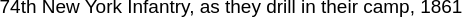<table align="center">
<tr valign=top>
<td></td>
<td></td>
</tr>
<tr style="font-family: sans-serif; font-size:9.5pt">
<td colspan="2">74th New York Infantry, as they drill in their camp, 1861</td>
</tr>
</table>
